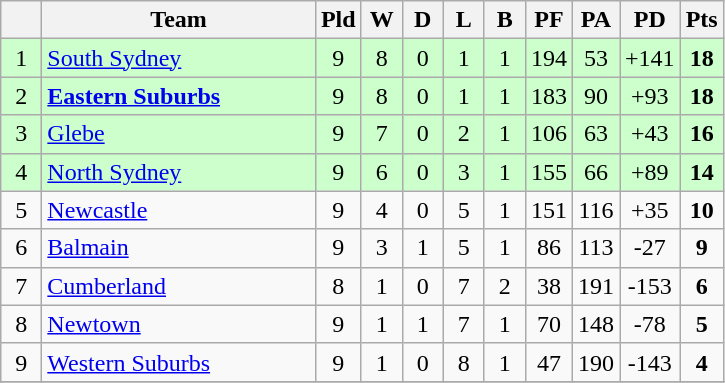<table class="wikitable" style="text-align:center;">
<tr>
<th width=20 abbr="Position"></th>
<th width=175>Team</th>
<th width=20 abbr="Played">Pld</th>
<th width=20 abbr="Won">W</th>
<th width=20 abbr="Drawn">D</th>
<th width=20 abbr="Lost">L</th>
<th width=20 abbr="Bye">B</th>
<th width=20 abbr="Points for">PF</th>
<th width=20 abbr="Points against">PA</th>
<th width=20 abbr="Points difference">PD</th>
<th width=20 abbr="Points">Pts</th>
</tr>
<tr style="background: #ccffcc;">
<td>1</td>
<td style="text-align:left;"> <a href='#'>South Sydney</a></td>
<td>9</td>
<td>8</td>
<td>0</td>
<td>1</td>
<td>1</td>
<td>194</td>
<td>53</td>
<td>+141</td>
<td><strong>18</strong></td>
</tr>
<tr style="background: #ccffcc;">
<td>2</td>
<td style="text-align:left;"> <strong><a href='#'>Eastern Suburbs</a></strong></td>
<td>9</td>
<td>8</td>
<td>0</td>
<td>1</td>
<td>1</td>
<td>183</td>
<td>90</td>
<td>+93</td>
<td><strong>18</strong></td>
</tr>
<tr style="background: #ccffcc;">
<td>3</td>
<td style="text-align:left;"> <a href='#'>Glebe</a></td>
<td>9</td>
<td>7</td>
<td>0</td>
<td>2</td>
<td>1</td>
<td>106</td>
<td>63</td>
<td>+43</td>
<td><strong>16</strong></td>
</tr>
<tr style="background: #ccffcc;">
<td>4</td>
<td style="text-align:left;"> <a href='#'>North Sydney</a></td>
<td>9</td>
<td>6</td>
<td>0</td>
<td>3</td>
<td>1</td>
<td>155</td>
<td>66</td>
<td>+89</td>
<td><strong>14</strong></td>
</tr>
<tr>
<td>5</td>
<td style="text-align:left;"> <a href='#'>Newcastle</a></td>
<td>9</td>
<td>4</td>
<td>0</td>
<td>5</td>
<td>1</td>
<td>151</td>
<td>116</td>
<td>+35</td>
<td><strong>10</strong></td>
</tr>
<tr>
<td>6</td>
<td style="text-align:left;"> <a href='#'>Balmain</a></td>
<td>9</td>
<td>3</td>
<td>1</td>
<td>5</td>
<td>1</td>
<td>86</td>
<td>113</td>
<td>-27</td>
<td><strong>9</strong></td>
</tr>
<tr>
<td>7</td>
<td style="text-align:left;"> <a href='#'>Cumberland</a></td>
<td>8</td>
<td>1</td>
<td>0</td>
<td>7</td>
<td>2</td>
<td>38</td>
<td>191</td>
<td>-153</td>
<td><strong>6</strong></td>
</tr>
<tr>
<td>8</td>
<td style="text-align:left;"> <a href='#'>Newtown</a></td>
<td>9</td>
<td>1</td>
<td>1</td>
<td>7</td>
<td>1</td>
<td>70</td>
<td>148</td>
<td>-78</td>
<td><strong>5</strong></td>
</tr>
<tr>
<td>9</td>
<td style="text-align:left;"> <a href='#'>Western Suburbs</a></td>
<td>9</td>
<td>1</td>
<td>0</td>
<td>8</td>
<td>1</td>
<td>47</td>
<td>190</td>
<td>-143</td>
<td><strong>4</strong></td>
</tr>
<tr>
</tr>
</table>
